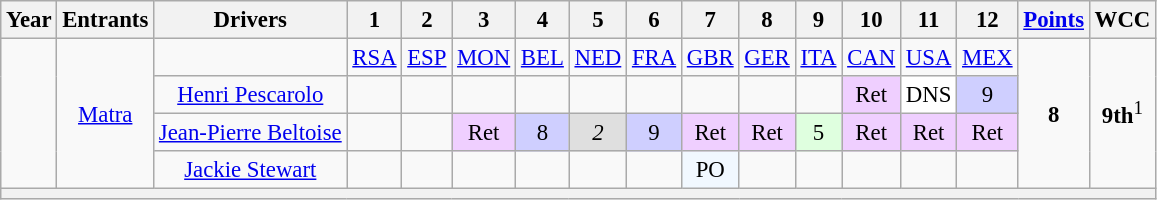<table class="wikitable" style="text-align:center; font-size:95%">
<tr>
<th>Year</th>
<th>Entrants</th>
<th>Drivers</th>
<th>1</th>
<th>2</th>
<th>3</th>
<th>4</th>
<th>5</th>
<th>6</th>
<th>7</th>
<th>8</th>
<th>9</th>
<th>10</th>
<th>11</th>
<th>12</th>
<th><a href='#'>Points</a></th>
<th>WCC</th>
</tr>
<tr>
<td rowspan=4></td>
<td rowspan=4><a href='#'>Matra</a></td>
<td></td>
<td><a href='#'>RSA</a></td>
<td><a href='#'>ESP</a></td>
<td><a href='#'>MON</a></td>
<td><a href='#'>BEL</a></td>
<td><a href='#'>NED</a></td>
<td><a href='#'>FRA</a></td>
<td><a href='#'>GBR</a></td>
<td><a href='#'>GER</a></td>
<td><a href='#'>ITA</a></td>
<td><a href='#'>CAN</a></td>
<td><a href='#'>USA</a></td>
<td><a href='#'>MEX</a></td>
<td rowspan=4><strong>8</strong></td>
<td rowspan=4><strong>9th</strong><sup>1</sup></td>
</tr>
<tr>
<td><a href='#'>Henri Pescarolo</a></td>
<td></td>
<td></td>
<td></td>
<td></td>
<td></td>
<td></td>
<td></td>
<td></td>
<td></td>
<td style="background:#efcfff;">Ret</td>
<td style="background:white;">DNS</td>
<td style="background:#cfcfff;">9</td>
</tr>
<tr>
<td><a href='#'>Jean-Pierre Beltoise</a></td>
<td></td>
<td></td>
<td style="background:#efcfff;">Ret</td>
<td style="background:#cfcfff;">8</td>
<td style="background:#dfdfdf;"><em>2</em></td>
<td style="background:#cfcfff;">9</td>
<td style="background:#efcfff;">Ret</td>
<td style="background:#efcfff;">Ret</td>
<td style="background:#dfffdf;">5</td>
<td style="background:#efcfff;">Ret</td>
<td style="background:#efcfff;">Ret</td>
<td style="background:#efcfff;">Ret</td>
</tr>
<tr>
<td><a href='#'>Jackie Stewart</a></td>
<td></td>
<td></td>
<td></td>
<td></td>
<td></td>
<td></td>
<td style="background-color:#f1f8ff;">PO</td>
<td></td>
<td></td>
<td></td>
<td></td>
<td></td>
</tr>
<tr>
<th colspan="17"></th>
</tr>
</table>
